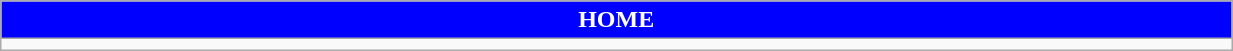<table class="wikitable collapsible collapsed" style="width:65%">
<tr>
<th colspan=10 ! style="color:white; background:#0000FF">HOME</th>
</tr>
<tr>
<td></td>
</tr>
</table>
